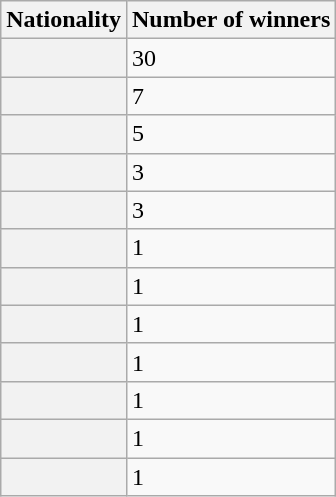<table class="wikitable plainrowheaders">
<tr>
<th scope="col">Nationality</th>
<th scope="col">Number of winners</th>
</tr>
<tr>
<th scope="row"></th>
<td>30</td>
</tr>
<tr>
<th scope="row"></th>
<td>7</td>
</tr>
<tr>
<th scope="row"></th>
<td>5</td>
</tr>
<tr>
<th scope="row"></th>
<td>3</td>
</tr>
<tr>
<th scope="row"></th>
<td>3</td>
</tr>
<tr>
<th scope="row"></th>
<td>1</td>
</tr>
<tr>
<th scope="row"></th>
<td>1</td>
</tr>
<tr>
<th scope="row"></th>
<td>1</td>
</tr>
<tr>
<th scope="row"></th>
<td>1</td>
</tr>
<tr>
<th scope="row"></th>
<td>1</td>
</tr>
<tr>
<th scope="row"></th>
<td>1</td>
</tr>
<tr>
<th scope="row"></th>
<td>1</td>
</tr>
</table>
